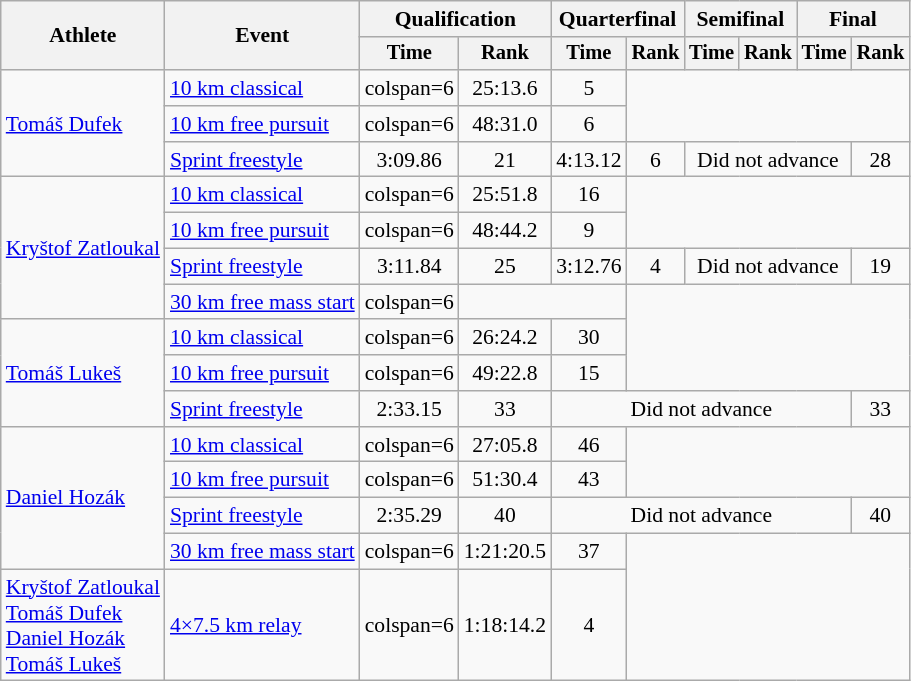<table class="wikitable" style="font-size:90%">
<tr>
<th rowspan="2">Athlete</th>
<th rowspan="2">Event</th>
<th colspan="2">Qualification</th>
<th colspan="2">Quarterfinal</th>
<th colspan="2">Semifinal</th>
<th colspan="2">Final</th>
</tr>
<tr style="font-size:95%">
<th>Time</th>
<th>Rank</th>
<th>Time</th>
<th>Rank</th>
<th>Time</th>
<th>Rank</th>
<th>Time</th>
<th>Rank</th>
</tr>
<tr align=center>
<td rowspan="3" align="left"><a href='#'>Tomáš Dufek</a></td>
<td align=left><a href='#'>10 km classical</a></td>
<td>colspan=6 </td>
<td>25:13.6</td>
<td>5</td>
</tr>
<tr align=center>
<td align=left><a href='#'>10 km free pursuit</a></td>
<td>colspan=6</td>
<td>48:31.0</td>
<td>6</td>
</tr>
<tr align=center>
<td align=left><a href='#'>Sprint freestyle</a></td>
<td>3:09.86</td>
<td>21</td>
<td>4:13.12</td>
<td>6</td>
<td colspan="3">Did not advance</td>
<td>28</td>
</tr>
<tr align=center>
<td rowspan="4" align="left"><a href='#'>Kryštof Zatloukal</a></td>
<td align=left><a href='#'>10 km classical</a></td>
<td>colspan=6</td>
<td>25:51.8</td>
<td>16</td>
</tr>
<tr align=center>
<td align=left><a href='#'>10 km free pursuit</a></td>
<td>colspan=6</td>
<td>48:44.2</td>
<td>9</td>
</tr>
<tr align=center>
<td align=left><a href='#'>Sprint freestyle</a></td>
<td>3:11.84</td>
<td>25</td>
<td>3:12.76</td>
<td>4</td>
<td colspan="3">Did not advance</td>
<td>19</td>
</tr>
<tr align=center>
<td align=left><a href='#'>30 km free mass start</a></td>
<td>colspan=6</td>
<td colspan="2"></td>
</tr>
<tr align = center>
<td rowspan="3" align= left><a href='#'>Tomáš Lukeš</a></td>
<td align=left><a href='#'>10 km classical</a></td>
<td>colspan=6</td>
<td>26:24.2</td>
<td>30</td>
</tr>
<tr align = center>
<td align=left><a href='#'>10 km free pursuit</a></td>
<td>colspan=6</td>
<td>49:22.8</td>
<td>15</td>
</tr>
<tr align = center>
<td align=left><a href='#'>Sprint freestyle</a></td>
<td>2:33.15</td>
<td>33</td>
<td colspan="5">Did not advance</td>
<td>33</td>
</tr>
<tr align=center>
<td rowspan="4" align=left><a href='#'>Daniel Hozák</a></td>
<td align=left><a href='#'>10 km classical</a></td>
<td>colspan=6</td>
<td>27:05.8</td>
<td>46</td>
</tr>
<tr align = center>
<td align=left><a href='#'>10 km free pursuit</a></td>
<td>colspan=6</td>
<td>51:30.4</td>
<td>43</td>
</tr>
<tr align = center>
<td align=left><a href='#'>Sprint freestyle</a></td>
<td>2:35.29</td>
<td>40</td>
<td colspan="5">Did not advance</td>
<td>40</td>
</tr>
<tr align=center>
<td align=left><a href='#'>30 km free mass start</a></td>
<td>colspan=6</td>
<td>1:21:20.5</td>
<td>37</td>
</tr>
<tr align = center>
<td align=left><a href='#'>Kryštof Zatloukal</a><br><a href='#'>Tomáš Dufek</a><br><a href='#'>Daniel Hozák</a><br><a href='#'>Tomáš Lukeš</a></td>
<td align=left><a href='#'>4×7.5 km relay</a></td>
<td>colspan=6</td>
<td>1:18:14.2</td>
<td>4</td>
</tr>
</table>
